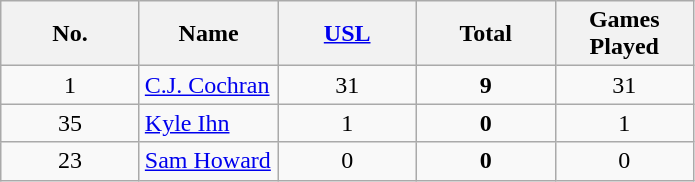<table class="wikitable sortable" style="text-align: center;">
<tr>
<th style="width:85px;">No.</th>
<th style="width:85px;">Name</th>
<th style="width:85px;"><a href='#'>USL</a></th>
<th style="width:85px;"><strong>Total</strong></th>
<th style="width:85px;"><strong>Games Played</strong></th>
</tr>
<tr>
<td>1</td>
<td align=left> <a href='#'>C.J. Cochran</a></td>
<td>31</td>
<td><strong>9</strong></td>
<td>31</td>
</tr>
<tr>
<td>35</td>
<td align=left> <a href='#'>Kyle Ihn</a></td>
<td>1</td>
<td><strong>0</strong></td>
<td>1</td>
</tr>
<tr>
<td>23</td>
<td align=left> <a href='#'>Sam Howard</a></td>
<td>0</td>
<td><strong>0</strong></td>
<td>0</td>
</tr>
</table>
